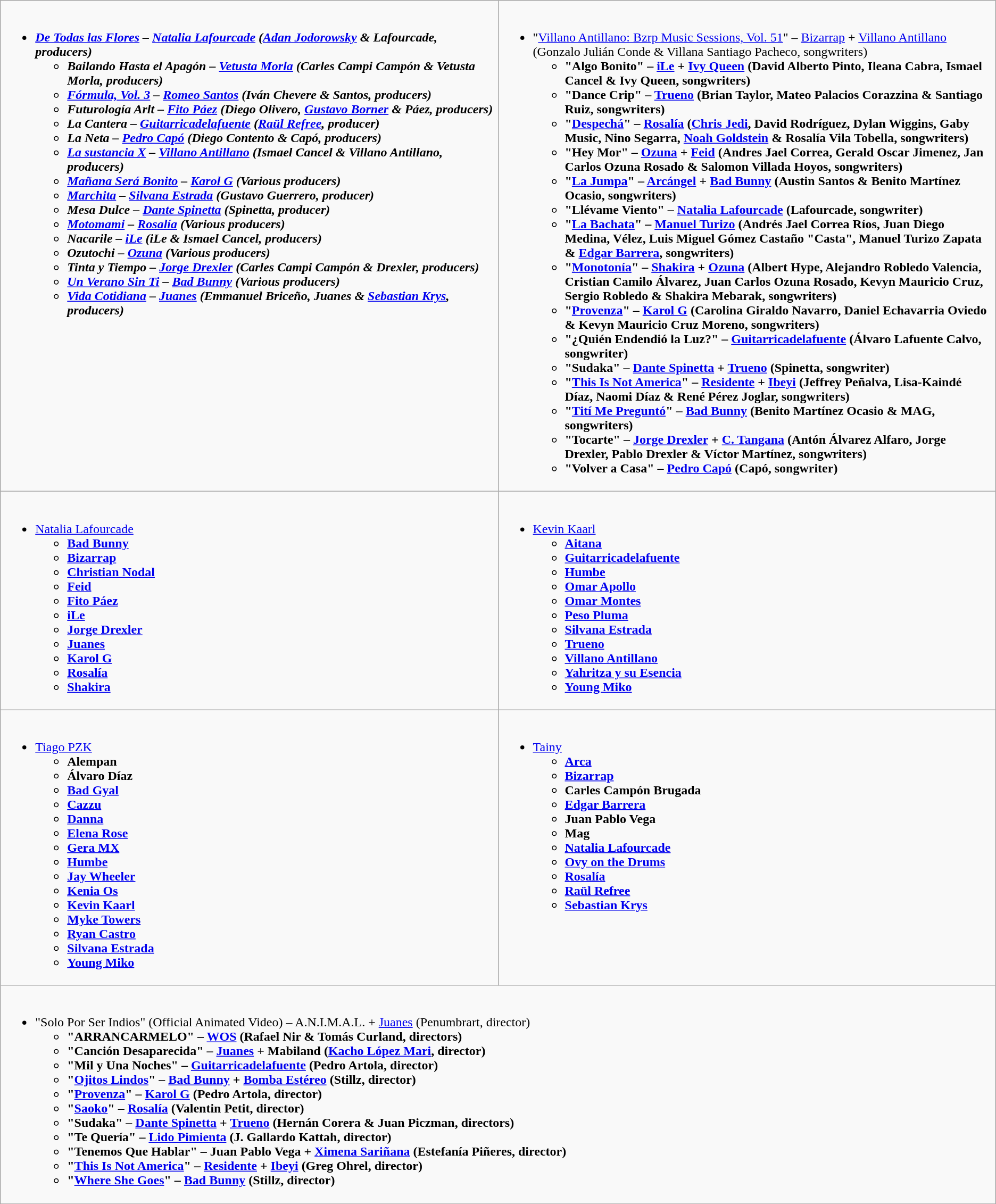<table class="wikitable">
<tr>
<td style="vertical-align:top;" width="50%"><br><ul><li><strong><em><a href='#'>De Todas las Flores</a><em> – <a href='#'>Natalia Lafourcade</a> (<a href='#'>Adan Jodorowsky</a> & Lafourcade, producers)<strong><ul><li></em>Bailando Hasta el Apagón<em> – <a href='#'>Vetusta Morla</a> (Carles Campi Campón & Vetusta Morla, producers)</li><li></em><a href='#'>Fórmula, Vol. 3</a><em> – <a href='#'>Romeo Santos</a> (Iván Chevere & Santos, producers)</li><li></em>Futurología Arlt<em> – <a href='#'>Fito Páez</a> (Diego Olivero, <a href='#'>Gustavo Borner</a> & Páez, producers)</li><li></em>La Cantera<em> – <a href='#'>Guitarricadelafuente</a> (<a href='#'>Raül Refree</a>, producer)</li><li></em>La Neta<em> – <a href='#'>Pedro Capó</a> (Diego Contento & Capó, producers)</li><li></em><a href='#'>La sustancia X</a><em> – <a href='#'>Villano Antillano</a> (Ismael Cancel & Villano Antillano, producers)</li><li></em><a href='#'>Mañana Será Bonito</a><em> – <a href='#'>Karol G</a> (Various producers)</li><li></em><a href='#'>Marchita</a><em> – <a href='#'>Silvana Estrada</a> (Gustavo Guerrero, producer)</li><li></em>Mesa Dulce<em> – <a href='#'>Dante Spinetta</a> (Spinetta, producer)</li><li></em><a href='#'>Motomami</a><em> – <a href='#'>Rosalía</a> (Various producers)</li><li></em>Nacarile<em> – <a href='#'>iLe</a> (iLe & Ismael Cancel, producers)</li><li></em>Ozutochi<em> – <a href='#'>Ozuna</a> (Various producers)</li><li></em>Tinta y Tiempo<em> – <a href='#'>Jorge Drexler</a> (Carles Campi Campón & Drexler, producers)</li><li></em><a href='#'>Un Verano Sin Ti</a><em> – <a href='#'>Bad Bunny</a> (Various producers)</li><li></em><a href='#'>Vida Cotidiana</a><em> – <a href='#'>Juanes</a> (Emmanuel Briceño, Juanes & <a href='#'>Sebastian Krys</a>, producers)</li></ul></li></ul></td>
<td style="vertical-align:top;" width="50%"><br><ul><li></strong>"<a href='#'>Villano Antillano: Bzrp Music Sessions, Vol. 51</a>" – <a href='#'>Bizarrap</a> + <a href='#'>Villano Antillano</a> (Gonzalo Julián Conde & Villana Santiago Pacheco, songwriters)<strong><ul><li>"Algo Bonito" – <a href='#'>iLe</a> + <a href='#'>Ivy Queen</a> (David Alberto Pinto, Ileana Cabra, Ismael Cancel & Ivy Queen, songwriters)</li><li>"Dance Crip" – <a href='#'>Trueno</a> (Brian Taylor, Mateo Palacios Corazzina & Santiago Ruiz, songwriters)</li><li>"<a href='#'>Despechá</a>" – <a href='#'>Rosalía</a> (<a href='#'>Chris Jedi</a>, David Rodríguez, Dylan Wiggins, Gaby Music, Nino Segarra, <a href='#'>Noah Goldstein</a> & Rosalía Vila Tobella, songwriters)</li><li>"Hey Mor" – <a href='#'>Ozuna</a> + <a href='#'>Feid</a> (Andres Jael Correa, Gerald Oscar Jimenez, Jan Carlos Ozuna Rosado & Salomon Villada Hoyos, songwriters)</li><li>"<a href='#'>La Jumpa</a>" – <a href='#'>Arcángel</a> + <a href='#'>Bad Bunny</a> (Austin Santos & Benito Martínez Ocasio, songwriters)</li><li>"Llévame Viento" – <a href='#'>Natalia Lafourcade</a> (Lafourcade, songwriter)</li><li>"<a href='#'>La Bachata</a>" – <a href='#'>Manuel Turizo</a> (Andrés Jael Correa Ríos, Juan Diego Medina, Vélez, Luis Miguel Gómez Castaño "Casta", Manuel Turizo Zapata & <a href='#'>Edgar Barrera</a>, songwriters)</li><li>"<a href='#'>Monotonía</a>" – <a href='#'>Shakira</a> + <a href='#'>Ozuna</a> (Albert Hype, Alejandro Robledo Valencia, Cristian Camilo Álvarez, Juan Carlos Ozuna Rosado, Kevyn Mauricio Cruz, Sergio Robledo & Shakira Mebarak, songwriters)</li><li>"<a href='#'>Provenza</a>" – <a href='#'>Karol G</a> (Carolina Giraldo Navarro, Daniel Echavarria Oviedo & Kevyn Mauricio Cruz Moreno, songwriters)</li><li>"¿Quién Endendió la Luz?" – <a href='#'>Guitarricadelafuente</a> (Álvaro Lafuente Calvo, songwriter)</li><li>"Sudaka" – <a href='#'>Dante Spinetta</a> + <a href='#'>Trueno</a> (Spinetta, songwriter)</li><li>"<a href='#'>This Is Not America</a>" – <a href='#'>Residente</a> + <a href='#'>Ibeyi</a> (Jeffrey Peñalva, Lisa-Kaindé Díaz, Naomi Díaz & René Pérez Joglar, songwriters)</li><li>"<a href='#'>Tití Me Preguntó</a>" – <a href='#'>Bad Bunny</a> (Benito Martínez Ocasio & MAG, songwriters)</li><li>"Tocarte" – <a href='#'>Jorge Drexler</a> + <a href='#'>C. Tangana</a> (Antón Álvarez Alfaro, Jorge Drexler, Pablo Drexler & Víctor Martínez, songwriters)</li><li>"Volver a Casa" – <a href='#'>Pedro Capó</a> (Capó, songwriter)</li></ul></li></ul></td>
</tr>
<tr>
<td style="vertical-align:top;" width="50%"><br><ul><li></strong><a href='#'>Natalia Lafourcade</a><strong><ul><li><a href='#'>Bad Bunny</a></li><li><a href='#'>Bizarrap</a></li><li><a href='#'>Christian Nodal</a></li><li><a href='#'>Feid</a></li><li><a href='#'>Fito Páez</a></li><li><a href='#'>iLe</a></li><li><a href='#'>Jorge Drexler</a></li><li><a href='#'>Juanes</a></li><li><a href='#'>Karol G</a></li><li><a href='#'>Rosalía</a></li><li><a href='#'>Shakira</a></li></ul></li></ul></td>
<td style="vertical-align:top;" width="50%"><br><ul><li></strong><a href='#'>Kevin Kaarl</a><strong><ul><li><a href='#'>Aitana</a></li><li><a href='#'>Guitarricadelafuente</a></li><li><a href='#'>Humbe</a></li><li><a href='#'>Omar Apollo</a></li><li><a href='#'>Omar Montes</a></li><li><a href='#'>Peso Pluma</a></li><li><a href='#'>Silvana Estrada</a></li><li><a href='#'>Trueno</a></li><li><a href='#'>Villano Antillano</a></li><li><a href='#'>Yahritza y su Esencia</a></li><li><a href='#'>Young Miko</a></li></ul></li></ul></td>
</tr>
<tr>
<td style="vertical-align:top;" width="50%"><br><ul><li></strong><a href='#'>Tiago PZK</a><strong><ul><li>Alempan</li><li>Álvaro Díaz</li><li><a href='#'>Bad Gyal</a></li><li><a href='#'>Cazzu</a></li><li><a href='#'>Danna</a></li><li><a href='#'>Elena Rose</a></li><li><a href='#'>Gera MX</a></li><li><a href='#'>Humbe</a></li><li><a href='#'>Jay Wheeler</a></li><li><a href='#'>Kenia Os</a></li><li><a href='#'>Kevin Kaarl</a></li><li><a href='#'>Myke Towers</a></li><li><a href='#'>Ryan Castro</a></li><li><a href='#'>Silvana Estrada</a></li><li><a href='#'>Young Miko</a></li></ul></li></ul></td>
<td style="vertical-align:top;" width="50%"><br><ul><li></strong><a href='#'>Tainy</a><strong><ul><li><a href='#'>Arca</a></li><li><a href='#'>Bizarrap</a></li><li>Carles Campón Brugada</li><li><a href='#'>Edgar Barrera</a></li><li>Juan Pablo Vega</li><li>Mag</li><li><a href='#'>Natalia Lafourcade</a></li><li><a href='#'>Ovy on the Drums</a></li><li><a href='#'>Rosalía</a></li><li><a href='#'>Raül Refree</a></li><li><a href='#'>Sebastian Krys</a></li></ul></li></ul></td>
</tr>
<tr>
<td style="vertical-align:top;" width="50%" colspan="2"><br><ul><li></strong>"Solo Por Ser Indios" (Official Animated Video) – A.N.I.M.A.L. + <a href='#'>Juanes</a> (Penumbrart, director)<strong><ul><li>"ARRANCARMELO" – <a href='#'>WOS</a> (Rafael Nir & Tomás Curland, directors)</li><li>"Canción Desaparecida" – <a href='#'>Juanes</a> + Mabiland (<a href='#'>Kacho López Mari</a>, director)</li><li>"Mil y Una Noches" – <a href='#'>Guitarricadelafuente</a> (Pedro Artola, director)</li><li>"<a href='#'>Ojitos Lindos</a>" – <a href='#'>Bad Bunny</a> + <a href='#'>Bomba Estéreo</a> (Stillz, director)</li><li>"<a href='#'>Provenza</a>" – <a href='#'>Karol G</a> (Pedro Artola, director)</li><li>"<a href='#'>Saoko</a>" – <a href='#'>Rosalía</a> (Valentin Petit, director)</li><li>"Sudaka" – <a href='#'>Dante Spinetta</a> + <a href='#'>Trueno</a> (Hernán Corera & Juan Piczman, directors)</li><li>"Te Quería" – <a href='#'>Lido Pimienta</a> (J. Gallardo Kattah, director)</li><li>"Tenemos Que Hablar" – Juan Pablo Vega + <a href='#'>Ximena Sariñana</a> (Estefanía Piñeres, director)</li><li>"<a href='#'>This Is Not America</a>" – <a href='#'>Residente</a> + <a href='#'>Ibeyi</a> (Greg Ohrel, director)</li><li>"<a href='#'>Where She Goes</a>" – <a href='#'>Bad Bunny</a> (Stillz, director)</li></ul></li></ul></td>
</tr>
<tr>
</tr>
</table>
